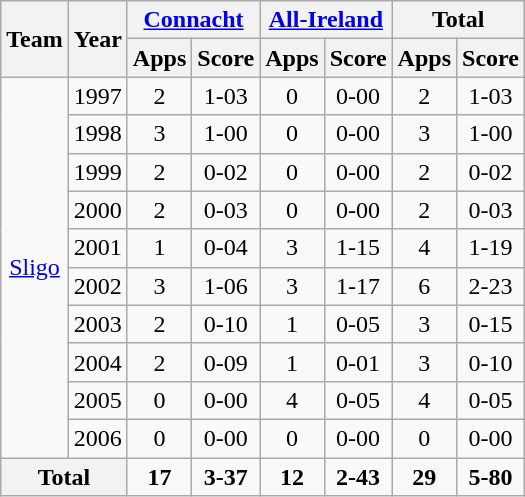<table class="wikitable" style="text-align:center">
<tr>
<th rowspan="2">Team</th>
<th rowspan="2">Year</th>
<th colspan="2"><a href='#'>Connacht</a></th>
<th colspan="2"><a href='#'>All-Ireland</a></th>
<th colspan="2">Total</th>
</tr>
<tr>
<th>Apps</th>
<th>Score</th>
<th>Apps</th>
<th>Score</th>
<th>Apps</th>
<th>Score</th>
</tr>
<tr>
<td rowspan="10"><a href='#'>Sligo</a></td>
<td>1997</td>
<td>2</td>
<td>1-03</td>
<td>0</td>
<td>0-00</td>
<td>2</td>
<td>1-03</td>
</tr>
<tr>
<td>1998</td>
<td>3</td>
<td>1-00</td>
<td>0</td>
<td>0-00</td>
<td>3</td>
<td>1-00</td>
</tr>
<tr>
<td>1999</td>
<td>2</td>
<td>0-02</td>
<td>0</td>
<td>0-00</td>
<td>2</td>
<td>0-02</td>
</tr>
<tr>
<td>2000</td>
<td>2</td>
<td>0-03</td>
<td>0</td>
<td>0-00</td>
<td>2</td>
<td>0-03</td>
</tr>
<tr>
<td>2001</td>
<td>1</td>
<td>0-04</td>
<td>3</td>
<td>1-15</td>
<td>4</td>
<td>1-19</td>
</tr>
<tr>
<td>2002</td>
<td>3</td>
<td>1-06</td>
<td>3</td>
<td>1-17</td>
<td>6</td>
<td>2-23</td>
</tr>
<tr>
<td>2003</td>
<td>2</td>
<td>0-10</td>
<td>1</td>
<td>0-05</td>
<td>3</td>
<td>0-15</td>
</tr>
<tr>
<td>2004</td>
<td>2</td>
<td>0-09</td>
<td>1</td>
<td>0-01</td>
<td>3</td>
<td>0-10</td>
</tr>
<tr>
<td>2005</td>
<td>0</td>
<td>0-00</td>
<td>4</td>
<td>0-05</td>
<td>4</td>
<td>0-05</td>
</tr>
<tr>
<td>2006</td>
<td>0</td>
<td>0-00</td>
<td>0</td>
<td>0-00</td>
<td>0</td>
<td>0-00</td>
</tr>
<tr>
<th colspan="2">Total</th>
<td><strong>17</strong></td>
<td><strong>3-37</strong></td>
<td><strong>12</strong></td>
<td><strong>2-43</strong></td>
<td><strong>29</strong></td>
<td><strong>5-80</strong></td>
</tr>
</table>
